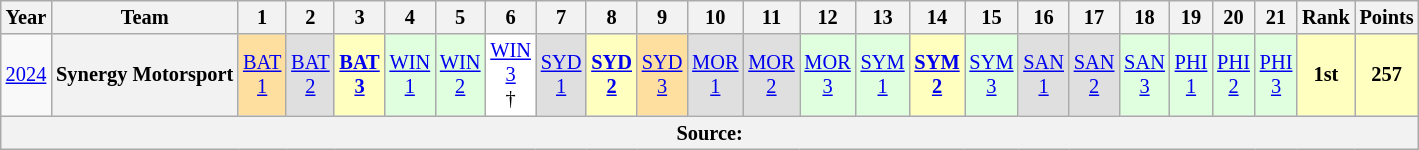<table class="wikitable" style="text-align:center; font-size:85%">
<tr>
<th>Year</th>
<th>Team</th>
<th>1</th>
<th>2</th>
<th>3</th>
<th>4</th>
<th>5</th>
<th>6</th>
<th>7</th>
<th>8</th>
<th>9</th>
<th>10</th>
<th>11</th>
<th>12</th>
<th>13</th>
<th>14</th>
<th>15</th>
<th>16</th>
<th>17</th>
<th>18</th>
<th>19</th>
<th>20</th>
<th>21</th>
<th>Rank</th>
<th>Points</th>
</tr>
<tr>
<td><a href='#'>2024</a></td>
<th nowrap>Synergy Motorsport</th>
<td style="background:#FFDF9F;"><a href='#'>BAT<br>1</a><br></td>
<td style="background:#DFDFDF;"><a href='#'>BAT<br>2</a><br></td>
<td style="background:#FFFFBF;"><strong><a href='#'>BAT<br>3</a></strong><br></td>
<td style="background:#DFFFDF;"><a href='#'>WIN<br>1</a><br></td>
<td style="background:#DFFFDF;"><a href='#'>WIN<br>2</a><br></td>
<td style="background:#FFFFFF;"><a href='#'>WIN<br>3</a><br>†</td>
<td style="background:#DFDFDF;"><a href='#'>SYD<br>1</a><br></td>
<td style="background:#FFFFBF;"><strong><a href='#'>SYD<br>2</a></strong><br></td>
<td style="background:#FFDF9F;"><a href='#'>SYD<br>3</a><br></td>
<td style="background:#DFDFDF;"><a href='#'>MOR<br>1</a><br></td>
<td style="background:#DFDFDF;"><a href='#'>MOR<br>2</a><br></td>
<td style="background:#DFFFDF;"><a href='#'>MOR<br>3</a><br></td>
<td style="background:#DFFFDF;"><a href='#'>SYM<br>1</a><br></td>
<td style="background:#FFFFBF;"><strong><a href='#'>SYM<br>2</a></strong><br></td>
<td style="background:#DFFFDF;"><a href='#'>SYM<br>3</a><br></td>
<td style="background:#DFDFDF;"><a href='#'>SAN<br>1</a><br></td>
<td style="background:#DFDFDF;"><a href='#'>SAN<br>2</a><br></td>
<td style="background:#DFFFDF;"><a href='#'>SAN<br>3</a><br></td>
<td style="background:#DFFFDF;"><a href='#'>PHI<br>1</a><br></td>
<td style="background:#DFFFDF;"><a href='#'>PHI<br>2</a><br></td>
<td style="background:#DFFFDF;"><a href='#'>PHI<br>3</a><br></td>
<th style="background:#FFFFBF;">1st</th>
<th style="background:#FFFFBF;">257</th>
</tr>
<tr>
<th colspan="25">Source:</th>
</tr>
</table>
